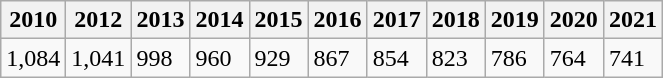<table class="wikitable">
<tr>
<th>2010</th>
<th>2012</th>
<th>2013</th>
<th>2014</th>
<th>2015</th>
<th>2016</th>
<th>2017</th>
<th>2018</th>
<th>2019</th>
<th>2020</th>
<th>2021</th>
</tr>
<tr>
<td>1,084</td>
<td>1,041</td>
<td>998</td>
<td>960</td>
<td>929</td>
<td>867</td>
<td>854</td>
<td>823</td>
<td>786</td>
<td>764</td>
<td>741</td>
</tr>
</table>
